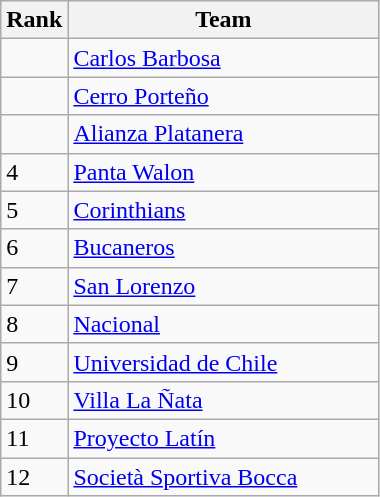<table class="wikitable">
<tr>
<th width=30>Rank</th>
<th width=200>Team</th>
</tr>
<tr>
<td></td>
<td> <a href='#'>Carlos Barbosa</a></td>
</tr>
<tr>
<td></td>
<td> <a href='#'>Cerro Porteño</a></td>
</tr>
<tr>
<td></td>
<td> <a href='#'>Alianza Platanera</a></td>
</tr>
<tr>
<td>4</td>
<td> <a href='#'>Panta Walon</a></td>
</tr>
<tr>
<td>5</td>
<td> <a href='#'>Corinthians</a></td>
</tr>
<tr>
<td>6</td>
<td> <a href='#'>Bucaneros</a></td>
</tr>
<tr>
<td>7</td>
<td> <a href='#'>San Lorenzo</a></td>
</tr>
<tr>
<td>8</td>
<td> <a href='#'>Nacional</a></td>
</tr>
<tr>
<td>9</td>
<td> <a href='#'>Universidad de Chile</a></td>
</tr>
<tr>
<td>10</td>
<td> <a href='#'>Villa La Ñata</a></td>
</tr>
<tr>
<td>11</td>
<td> <a href='#'>Proyecto Latín</a></td>
</tr>
<tr>
<td>12</td>
<td> <a href='#'>Società Sportiva Bocca</a></td>
</tr>
</table>
